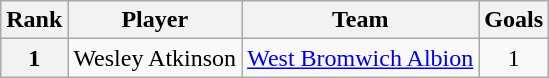<table class="wikitable" style="text-align:center">
<tr>
<th>Rank</th>
<th>Player</th>
<th>Team</th>
<th>Goals</th>
</tr>
<tr>
<th rowspan="1">1</th>
<td align="left"> Wesley Atkinson</td>
<td align="left"><a href='#'>West Bromwich Albion</a></td>
<td rowspan="1">1</td>
</tr>
</table>
